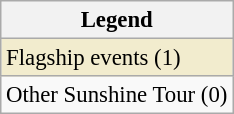<table class="wikitable" style="font-size:95%;">
<tr>
<th>Legend</th>
</tr>
<tr style="background:#f2ecce;">
<td>Flagship events (1)</td>
</tr>
<tr>
<td>Other Sunshine Tour (0)</td>
</tr>
</table>
